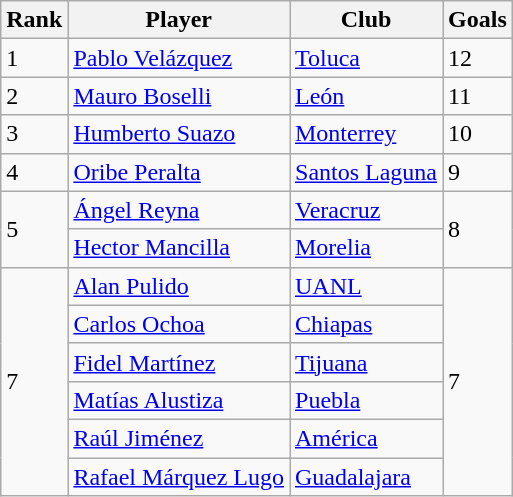<table class="wikitable">
<tr>
<th>Rank</th>
<th>Player</th>
<th>Club</th>
<th>Goals</th>
</tr>
<tr>
<td rowspan=1>1</td>
<td> <a href='#'>Pablo Velázquez</a></td>
<td><a href='#'>Toluca</a></td>
<td rowspan=1>12</td>
</tr>
<tr>
<td rowspan=1>2</td>
<td> <a href='#'>Mauro Boselli</a></td>
<td><a href='#'>León</a></td>
<td rowspan=1>11</td>
</tr>
<tr>
<td rowspan=1>3</td>
<td> <a href='#'>Humberto Suazo</a></td>
<td><a href='#'>Monterrey</a></td>
<td rowspan=1>10</td>
</tr>
<tr>
<td rowspan=1>4</td>
<td> <a href='#'>Oribe Peralta</a></td>
<td><a href='#'>Santos Laguna</a></td>
<td rowspan=1>9</td>
</tr>
<tr>
<td rowspan=2>5</td>
<td> <a href='#'>Ángel Reyna</a></td>
<td><a href='#'>Veracruz</a></td>
<td rowspan=2>8</td>
</tr>
<tr>
<td> <a href='#'>Hector Mancilla</a></td>
<td><a href='#'>Morelia</a></td>
</tr>
<tr>
<td rowspan=6>7</td>
<td> <a href='#'>Alan Pulido</a></td>
<td><a href='#'>UANL</a></td>
<td rowspan=6>7</td>
</tr>
<tr>
<td> <a href='#'>Carlos Ochoa</a></td>
<td><a href='#'>Chiapas</a></td>
</tr>
<tr>
<td> <a href='#'>Fidel Martínez</a></td>
<td><a href='#'>Tijuana</a></td>
</tr>
<tr>
<td> <a href='#'>Matías Alustiza</a></td>
<td><a href='#'>Puebla</a></td>
</tr>
<tr>
<td> <a href='#'>Raúl Jiménez</a></td>
<td><a href='#'>América</a></td>
</tr>
<tr>
<td> <a href='#'>Rafael Márquez Lugo</a></td>
<td><a href='#'>Guadalajara</a></td>
</tr>
</table>
